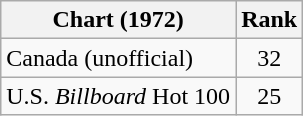<table class="wikitable sortable">
<tr>
<th align="left">Chart (1972)</th>
<th style="text-align:center;">Rank</th>
</tr>
<tr>
<td align="left">Canada (unofficial)</td>
<td style="text-align:center;">32</td>
</tr>
<tr>
<td align="left">U.S. <em>Billboard</em> Hot 100</td>
<td style="text-align:center;">25</td>
</tr>
</table>
